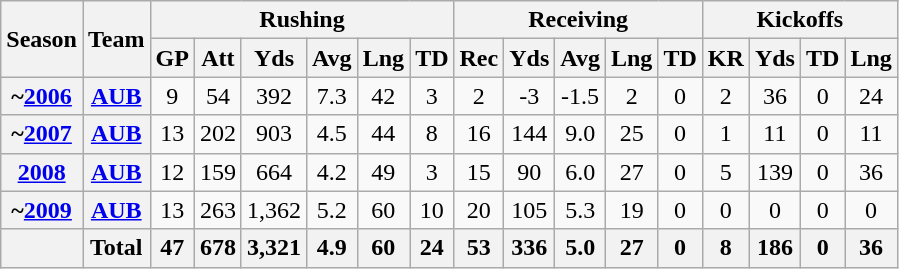<table class=wikitable style="text-align:center;">
<tr>
<th rowspan=2>Season</th>
<th rowspan=2>Team</th>
<th colspan=6>Rushing</th>
<th colspan=5>Receiving</th>
<th colspan=4>Kickoffs</th>
</tr>
<tr>
<th>GP</th>
<th>Att</th>
<th>Yds</th>
<th>Avg</th>
<th>Lng</th>
<th>TD</th>
<th>Rec</th>
<th>Yds</th>
<th>Avg</th>
<th>Lng</th>
<th>TD</th>
<th>KR</th>
<th>Yds</th>
<th>TD</th>
<th>Lng</th>
</tr>
<tr>
<th>~<a href='#'>2006</a></th>
<th><a href='#'>AUB</a></th>
<td>9</td>
<td>54</td>
<td>392</td>
<td>7.3</td>
<td>42</td>
<td>3</td>
<td>2</td>
<td>-3</td>
<td>-1.5</td>
<td>2</td>
<td>0</td>
<td>2</td>
<td>36</td>
<td>0</td>
<td>24</td>
</tr>
<tr>
<th>~<a href='#'>2007</a></th>
<th><a href='#'>AUB</a></th>
<td>13</td>
<td>202</td>
<td>903</td>
<td>4.5</td>
<td>44</td>
<td>8</td>
<td>16</td>
<td>144</td>
<td>9.0</td>
<td>25</td>
<td>0</td>
<td>1</td>
<td>11</td>
<td>0</td>
<td>11</td>
</tr>
<tr>
<th><a href='#'>2008</a></th>
<th><a href='#'>AUB</a></th>
<td>12</td>
<td>159</td>
<td>664</td>
<td>4.2</td>
<td>49</td>
<td>3</td>
<td>15</td>
<td>90</td>
<td>6.0</td>
<td>27</td>
<td>0</td>
<td>5</td>
<td>139</td>
<td>0</td>
<td>36</td>
</tr>
<tr>
<th>~<a href='#'>2009</a></th>
<th><a href='#'>AUB</a></th>
<td>13</td>
<td>263</td>
<td>1,362</td>
<td>5.2</td>
<td>60</td>
<td>10</td>
<td>20</td>
<td>105</td>
<td>5.3</td>
<td>19</td>
<td>0</td>
<td>0</td>
<td>0</td>
<td>0</td>
<td>0</td>
</tr>
<tr>
<th></th>
<th>Total</th>
<th>47</th>
<th>678</th>
<th>3,321</th>
<th>4.9</th>
<th>60</th>
<th>24</th>
<th>53</th>
<th>336</th>
<th>5.0</th>
<th>27</th>
<th>0</th>
<th>8</th>
<th>186</th>
<th>0</th>
<th>36</th>
</tr>
</table>
